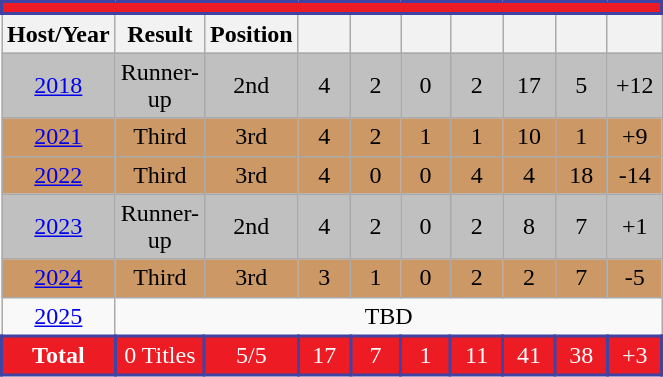<table Class = "wikitable" style = "text-align: center; width:35%;">
<tr>
<th style="background:#ED1C24;border: 2px solid #3F43A4;" color: #FFFFFF; colspan=10><a href='#'></a></th>
</tr>
<tr>
<th>Host/Year</th>
<th>Result</th>
<th>Position</th>
<th width=30></th>
<th width=30></th>
<th width=30></th>
<th width=30></th>
<th width=30></th>
<th width=30></th>
<th width="30"></th>
</tr>
<tr bgcolor=silver>
<td> <a href='#'>2018</a></td>
<td>Runner-up</td>
<td>2nd</td>
<td>4</td>
<td>2</td>
<td>0</td>
<td>2</td>
<td>17</td>
<td>5</td>
<td>+12</td>
</tr>
<tr bgcolor="#cc9966">
<td> <a href='#'>2021</a></td>
<td>Third</td>
<td>3rd</td>
<td>4</td>
<td>2</td>
<td>1</td>
<td>1</td>
<td>10</td>
<td>1</td>
<td>+9</td>
</tr>
<tr bgcolor="#cc9966">
<td> <a href='#'>2022</a></td>
<td>Third</td>
<td>3rd</td>
<td>4</td>
<td>0</td>
<td>0</td>
<td>4</td>
<td>4</td>
<td>18</td>
<td>-14</td>
</tr>
<tr bgcolor=silver>
<td> <a href='#'>2023</a></td>
<td>Runner-up</td>
<td>2nd</td>
<td>4</td>
<td>2</td>
<td>0</td>
<td>2</td>
<td>8</td>
<td>7</td>
<td>+1</td>
</tr>
<tr bgcolor="#cc9966">
<td> <a href='#'>2024</a></td>
<td>Third</td>
<td>3rd</td>
<td>3</td>
<td>1</td>
<td>0</td>
<td>2</td>
<td>2</td>
<td>7</td>
<td>-5</td>
</tr>
<tr>
<td> <a href='#'>2025</a></td>
<td colspan=9>TBD</td>
</tr>
<tr>
<td style="background:#ED1C24;border: 2px solid #3F43A4;color:white; "><strong>Total</strong></td>
<td style="background:#ED1C24;border: 2px solid #3F43A4;color:white; ">0 Titles</td>
<td style="background:#ED1C24;border: 2px solid #3F43A4;color:white; ">5/5</td>
<td style="background:#ED1C24;border: 2px solid #3F43A4;color:white; ">17</td>
<td style="background:#ED1C24;border: 2px solid #3F43A4;color:white; ">7</td>
<td style="background:#ED1C24;border: 2px solid #3F43A4;color:white; ">1</td>
<td style="background:#ED1C24;border: 2px solid #3F43A4;color:white; ">11</td>
<td style="background:#ED1C24;border: 2px solid #3F43A4;color:white; ">41</td>
<td style="background:#ED1C24;border: 2px solid #3F43A4;color:white; ">38</td>
<td style="background:#ED1C24;border: 2px solid #3F43A4;color:white; ">+3</td>
</tr>
</table>
